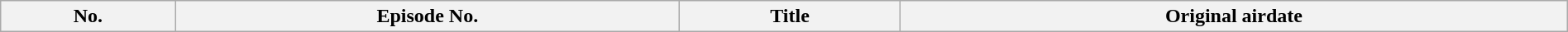<table class="wikitable plainrowheaders" style="width:100%; margin:auto;">
<tr>
<th>No.</th>
<th>Episode No.</th>
<th>Title</th>
<th>Original airdate<br>


</th>
</tr>
</table>
